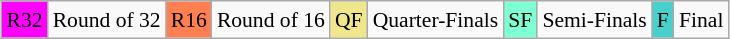<table class="wikitable" style="margin:0.5em auto; font-size:90%; line-height:1.25em;">
<tr>
<td bgcolor="#FF00FF" align=center>R32</td>
<td>Round of 32</td>
<td bgcolor="#FF7F50" align=center>R16</td>
<td>Round of 16</td>
<td bgcolor="#F0E68C" align=center>QF</td>
<td>Quarter-Finals</td>
<td bgcolor="#7FFFD4" align=center>SF</td>
<td>Semi-Finals</td>
<td bgcolor="#48D1CC" align=center>F</td>
<td>Final</td>
</tr>
</table>
